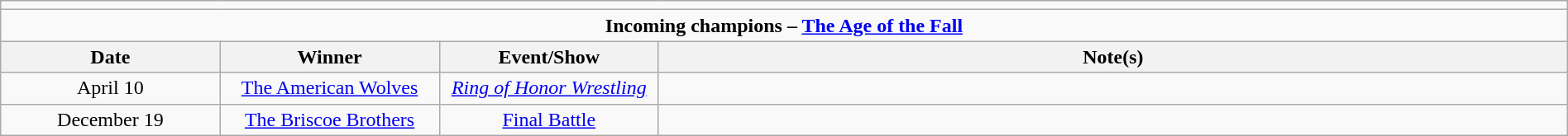<table class="wikitable" style="text-align:center; width:100%;">
<tr>
<td colspan="5"></td>
</tr>
<tr>
<td colspan="5"><strong>Incoming champions – <a href='#'>The Age of the Fall</a> </strong></td>
</tr>
<tr>
<th width=14%>Date</th>
<th width=14%>Winner</th>
<th width=14%>Event/Show</th>
<th width=58%>Note(s)</th>
</tr>
<tr>
<td>April 10</td>
<td><a href='#'>The American Wolves</a><br></td>
<td><em><a href='#'>Ring of Honor Wrestling</a></em></td>
<td align="left"></td>
</tr>
<tr>
<td>December 19</td>
<td><a href='#'>The Briscoe Brothers</a><br></td>
<td><a href='#'>Final Battle</a></td>
<td align="left"></td>
</tr>
</table>
